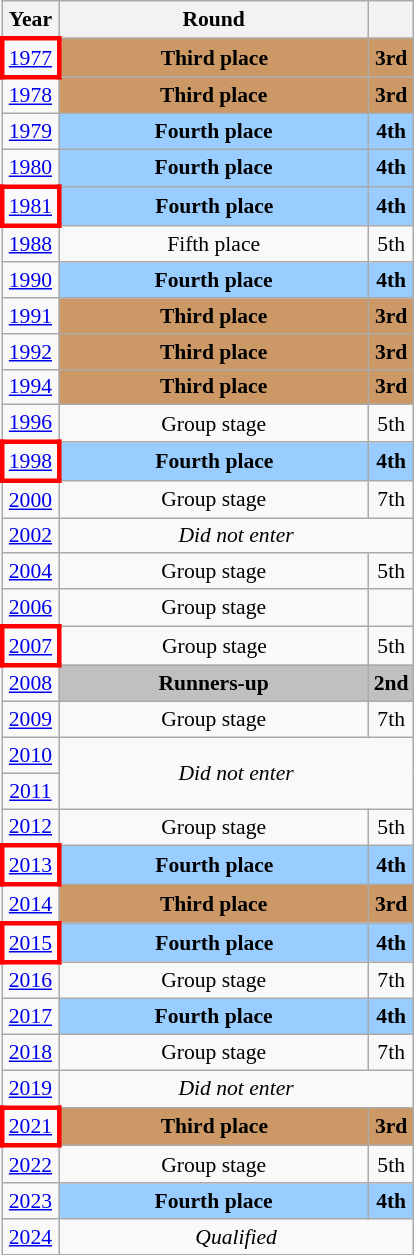<table class="wikitable" style="text-align: center; font-size:90%">
<tr>
<th>Year</th>
<th style="width:200px">Round</th>
<th></th>
</tr>
<tr>
<td style="border: 3px solid red"><a href='#'>1977</a></td>
<td bgcolor="cc9966"><strong>Third place</strong></td>
<td bgcolor="cc9966"><strong>3rd</strong></td>
</tr>
<tr>
<td><a href='#'>1978</a></td>
<td bgcolor="cc9966"><strong>Third place</strong></td>
<td bgcolor="cc9966"><strong>3rd</strong></td>
</tr>
<tr>
<td><a href='#'>1979</a></td>
<td bgcolor="9acdff"><strong>Fourth place</strong></td>
<td bgcolor="9acdff"><strong>4th</strong></td>
</tr>
<tr>
<td><a href='#'>1980</a></td>
<td bgcolor="9acdff"><strong>Fourth place</strong></td>
<td bgcolor="9acdff"><strong>4th</strong></td>
</tr>
<tr>
<td style="border: 3px solid red"><a href='#'>1981</a></td>
<td bgcolor="9acdff"><strong>Fourth place</strong></td>
<td bgcolor="9acdff"><strong>4th</strong></td>
</tr>
<tr>
<td><a href='#'>1988</a></td>
<td>Fifth place</td>
<td>5th</td>
</tr>
<tr>
<td><a href='#'>1990</a></td>
<td bgcolor="9acdff"><strong>Fourth place</strong></td>
<td bgcolor="9acdff"><strong>4th</strong></td>
</tr>
<tr>
<td><a href='#'>1991</a></td>
<td bgcolor="cc9966"><strong>Third place</strong></td>
<td bgcolor="cc9966"><strong>3rd</strong></td>
</tr>
<tr>
<td><a href='#'>1992</a></td>
<td bgcolor="cc9966"><strong>Third place</strong></td>
<td bgcolor="cc9966"><strong>3rd</strong></td>
</tr>
<tr>
<td><a href='#'>1994</a></td>
<td bgcolor="cc9966"><strong>Third place</strong></td>
<td bgcolor="cc9966"><strong>3rd</strong></td>
</tr>
<tr>
<td><a href='#'>1996</a></td>
<td>Group stage</td>
<td>5th</td>
</tr>
<tr>
<td style="border: 3px solid red"><a href='#'>1998</a></td>
<td bgcolor="9acdff"><strong>Fourth place</strong></td>
<td bgcolor="9acdff"><strong>4th</strong></td>
</tr>
<tr>
<td><a href='#'>2000</a></td>
<td>Group stage</td>
<td>7th</td>
</tr>
<tr>
<td><a href='#'>2002</a></td>
<td colspan="2"><em>Did not enter</em></td>
</tr>
<tr>
<td><a href='#'>2004</a></td>
<td>Group stage</td>
<td>5th</td>
</tr>
<tr>
<td><a href='#'>2006</a></td>
<td>Group stage</td>
<td></td>
</tr>
<tr>
<td style="border: 3px solid red"><a href='#'>2007</a></td>
<td>Group stage</td>
<td>5th</td>
</tr>
<tr>
<td><a href='#'>2008</a></td>
<td bgcolor=Silver><strong>Runners-up</strong></td>
<td bgcolor=Silver><strong>2nd</strong></td>
</tr>
<tr>
<td><a href='#'>2009</a></td>
<td>Group stage</td>
<td>7th</td>
</tr>
<tr>
<td><a href='#'>2010</a></td>
<td colspan="2" rowspan="2"><em>Did not enter</em></td>
</tr>
<tr>
<td><a href='#'>2011</a></td>
</tr>
<tr>
<td><a href='#'>2012</a></td>
<td>Group stage</td>
<td>5th</td>
</tr>
<tr>
<td style="border: 3px solid red"><a href='#'>2013</a></td>
<td bgcolor="9acdff"><strong>Fourth place</strong></td>
<td bgcolor="9acdff"><strong>4th</strong></td>
</tr>
<tr>
<td><a href='#'>2014</a></td>
<td bgcolor="cc9966"><strong>Third place</strong></td>
<td bgcolor="cc9966"><strong>3rd</strong></td>
</tr>
<tr>
<td style="border: 3px solid red"><a href='#'>2015</a></td>
<td bgcolor="9acdff"><strong>Fourth place</strong></td>
<td bgcolor="9acdff"><strong>4th</strong></td>
</tr>
<tr>
<td><a href='#'>2016</a></td>
<td>Group stage</td>
<td>7th</td>
</tr>
<tr>
<td><a href='#'>2017</a></td>
<td bgcolor="9acdff"><strong>Fourth place</strong></td>
<td bgcolor="9acdff"><strong>4th</strong></td>
</tr>
<tr>
<td><a href='#'>2018</a></td>
<td>Group stage</td>
<td>7th</td>
</tr>
<tr>
<td><a href='#'>2019</a></td>
<td colspan="2"><em>Did not enter</em></td>
</tr>
<tr>
<td style="border: 3px solid red"><a href='#'>2021</a></td>
<td bgcolor="cc9966"><strong>Third place</strong></td>
<td bgcolor="cc9966"><strong>3rd</strong></td>
</tr>
<tr>
<td><a href='#'>2022</a></td>
<td>Group stage</td>
<td>5th</td>
</tr>
<tr>
<td><a href='#'>2023</a></td>
<td bgcolor="9acdff"><strong>Fourth place</strong></td>
<td bgcolor="9acdff"><strong>4th</strong></td>
</tr>
<tr>
<td><a href='#'>2024</a></td>
<td colspan="2"><em>Qualified</em></td>
</tr>
</table>
